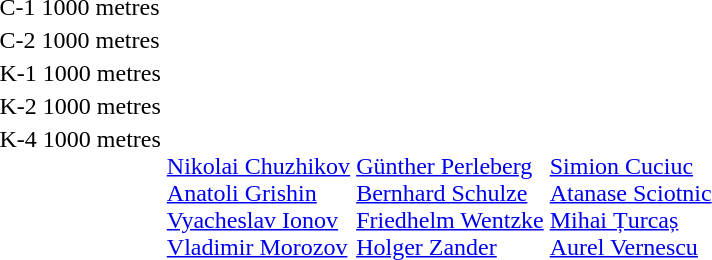<table>
<tr valign="top">
<td>C-1 1000 metres<br></td>
<td></td>
<td></td>
<td></td>
</tr>
<tr valign="top">
<td>C-2 1000 metres<br></td>
<td></td>
<td></td>
<td></td>
</tr>
<tr valign="top">
<td>K-1 1000 metres<br></td>
<td></td>
<td></td>
<td></td>
</tr>
<tr valign="top">
<td>K-2 1000 metres<br></td>
<td></td>
<td></td>
<td></td>
</tr>
<tr valign="top">
<td>K-4 1000 metres<br></td>
<td><br><a href='#'>Nikolai Chuzhikov</a><br><a href='#'>Anatoli Grishin</a><br><a href='#'>Vyacheslav Ionov</a><br><a href='#'>Vladimir Morozov</a></td>
<td><br><a href='#'>Günther Perleberg</a><br><a href='#'>Bernhard Schulze</a><br><a href='#'>Friedhelm Wentzke</a><br><a href='#'>Holger Zander</a></td>
<td><br><a href='#'>Simion Cuciuc</a><br><a href='#'>Atanase Sciotnic</a><br><a href='#'>Mihai Țurcaș</a><br><a href='#'>Aurel Vernescu</a></td>
</tr>
</table>
